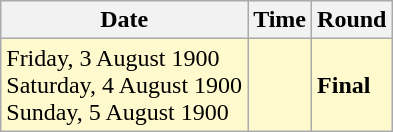<table class="wikitable">
<tr>
<th>Date</th>
<th>Time</th>
<th>Round</th>
</tr>
<tr style=background:lemonchiffon>
<td>Friday, 3 August 1900<br>Saturday, 4 August 1900<br>Sunday, 5 August 1900</td>
<td></td>
<td><strong>Final</strong></td>
</tr>
</table>
